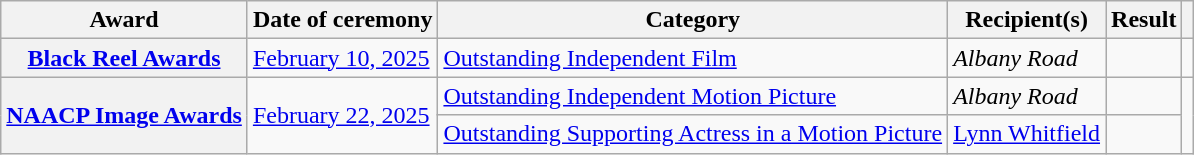<table class="wikitable sortable plainrowheaders">
<tr>
<th scope="col">Award</th>
<th scope="col">Date of ceremony</th>
<th scope="col">Category</th>
<th scope="col">Recipient(s)</th>
<th>Result</th>
<th class="unsortable" scope="col"></th>
</tr>
<tr>
<th scope="row"><a href='#'>Black Reel Awards</a></th>
<td><a href='#'>	February 10, 2025</a></td>
<td><a href='#'>Outstanding Independent Film</a></td>
<td><em>Albany Road</em></td>
<td></td>
<td align="center"></td>
</tr>
<tr>
<th rowspan="2" scope="row"><a href='#'>NAACP Image Awards</a></th>
<td rowspan="2"><a href='#'>February 22, 2025</a></td>
<td><a href='#'>Outstanding Independent Motion Picture</a></td>
<td><em>Albany Road</em></td>
<td></td>
<td rowspan="2" align="center"></td>
</tr>
<tr>
<td><a href='#'>Outstanding Supporting Actress in a Motion Picture</a></td>
<td><a href='#'>Lynn Whitfield </a></td>
<td></td>
</tr>
</table>
